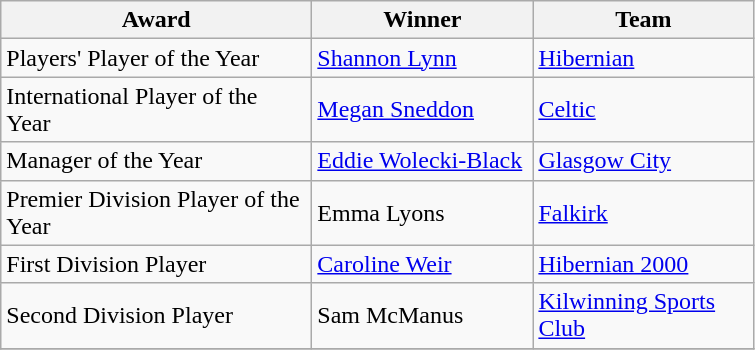<table class="wikitable">
<tr>
<th width=200>Award</th>
<th width=140>Winner</th>
<th width=140>Team</th>
</tr>
<tr>
<td>Players' Player of the Year</td>
<td><a href='#'>Shannon Lynn</a></td>
<td><a href='#'>Hibernian</a></td>
</tr>
<tr>
<td>International Player of the Year</td>
<td><a href='#'>Megan Sneddon</a></td>
<td><a href='#'>Celtic</a></td>
</tr>
<tr>
<td>Manager of the Year</td>
<td><a href='#'>Eddie Wolecki-Black</a></td>
<td><a href='#'>Glasgow City</a></td>
</tr>
<tr>
<td>Premier Division Player of the Year</td>
<td>Emma Lyons</td>
<td><a href='#'>Falkirk</a></td>
</tr>
<tr>
<td>First Division Player</td>
<td><a href='#'>Caroline Weir</a></td>
<td><a href='#'>Hibernian 2000</a></td>
</tr>
<tr>
<td>Second Division Player</td>
<td>Sam McManus</td>
<td><a href='#'>Kilwinning Sports Club</a></td>
</tr>
<tr>
</tr>
</table>
